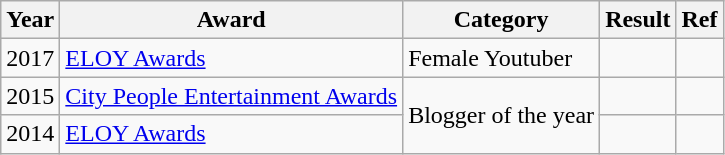<table class="wikitable">
<tr>
<th>Year</th>
<th>Award</th>
<th>Category</th>
<th>Result</th>
<th>Ref</th>
</tr>
<tr>
<td>2017</td>
<td><a href='#'>ELOY Awards</a></td>
<td>Female Youtuber</td>
<td></td>
<td></td>
</tr>
<tr>
<td>2015</td>
<td><a href='#'>City People Entertainment Awards</a></td>
<td rowspan="2">Blogger of the year</td>
<td></td>
<td></td>
</tr>
<tr>
<td>2014</td>
<td><a href='#'>ELOY Awards</a></td>
<td></td>
<td></td>
</tr>
</table>
